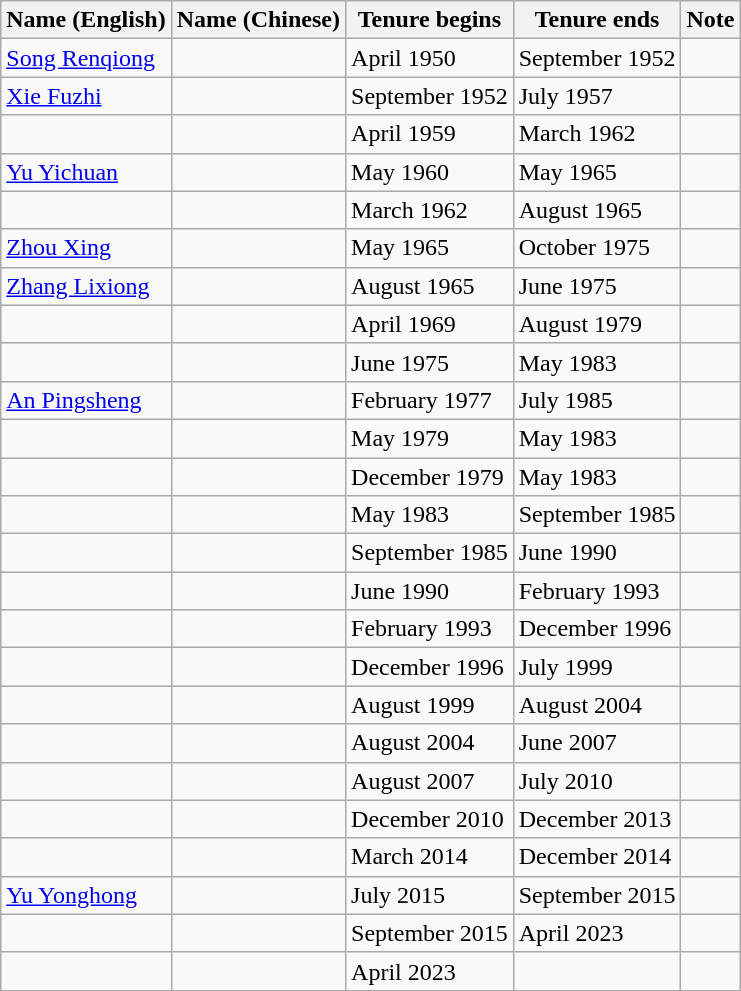<table class="wikitable">
<tr>
<th>Name (English)</th>
<th>Name (Chinese)</th>
<th>Tenure begins</th>
<th>Tenure ends</th>
<th>Note</th>
</tr>
<tr>
<td><a href='#'>Song Renqiong</a></td>
<td></td>
<td>April 1950</td>
<td>September 1952</td>
<td></td>
</tr>
<tr>
<td><a href='#'>Xie Fuzhi</a></td>
<td></td>
<td>September 1952</td>
<td>July 1957</td>
<td></td>
</tr>
<tr>
<td></td>
<td></td>
<td>April 1959</td>
<td>March 1962</td>
<td></td>
</tr>
<tr>
<td><a href='#'>Yu Yichuan</a></td>
<td></td>
<td>May 1960</td>
<td>May 1965</td>
<td></td>
</tr>
<tr>
<td></td>
<td></td>
<td>March 1962</td>
<td>August 1965</td>
<td></td>
</tr>
<tr>
<td><a href='#'>Zhou Xing</a></td>
<td></td>
<td>May 1965</td>
<td>October 1975</td>
<td></td>
</tr>
<tr>
<td><a href='#'>Zhang Lixiong</a></td>
<td></td>
<td>August 1965</td>
<td>June 1975</td>
<td></td>
</tr>
<tr>
<td></td>
<td></td>
<td>April 1969</td>
<td>August 1979</td>
<td></td>
</tr>
<tr>
<td></td>
<td></td>
<td>June 1975</td>
<td>May 1983</td>
<td></td>
</tr>
<tr>
<td><a href='#'>An Pingsheng</a></td>
<td></td>
<td>February 1977</td>
<td>July 1985</td>
<td></td>
</tr>
<tr>
<td></td>
<td></td>
<td>May 1979</td>
<td>May 1983</td>
<td></td>
</tr>
<tr>
<td></td>
<td></td>
<td>December 1979</td>
<td>May 1983</td>
<td></td>
</tr>
<tr>
<td></td>
<td></td>
<td>May 1983</td>
<td>September 1985</td>
<td></td>
</tr>
<tr>
<td></td>
<td></td>
<td>September 1985</td>
<td>June 1990</td>
<td></td>
</tr>
<tr>
<td></td>
<td></td>
<td>June 1990</td>
<td>February 1993</td>
<td></td>
</tr>
<tr>
<td></td>
<td></td>
<td>February 1993</td>
<td>December 1996</td>
<td></td>
</tr>
<tr>
<td></td>
<td></td>
<td>December 1996</td>
<td>July 1999</td>
<td></td>
</tr>
<tr>
<td></td>
<td></td>
<td>August 1999</td>
<td>August 2004</td>
<td></td>
</tr>
<tr>
<td></td>
<td></td>
<td>August 2004</td>
<td>June 2007</td>
<td></td>
</tr>
<tr>
<td></td>
<td></td>
<td>August 2007</td>
<td>July 2010</td>
<td></td>
</tr>
<tr>
<td></td>
<td></td>
<td>December 2010</td>
<td>December 2013</td>
<td></td>
</tr>
<tr>
<td></td>
<td></td>
<td>March 2014</td>
<td>December 2014</td>
<td></td>
</tr>
<tr>
<td><a href='#'>Yu Yonghong</a></td>
<td></td>
<td>July 2015</td>
<td>September 2015</td>
<td></td>
</tr>
<tr>
<td></td>
<td></td>
<td>September 2015</td>
<td>April 2023</td>
<td></td>
</tr>
<tr>
<td></td>
<td></td>
<td>April 2023</td>
<td></td>
<td></td>
</tr>
<tr>
</tr>
</table>
